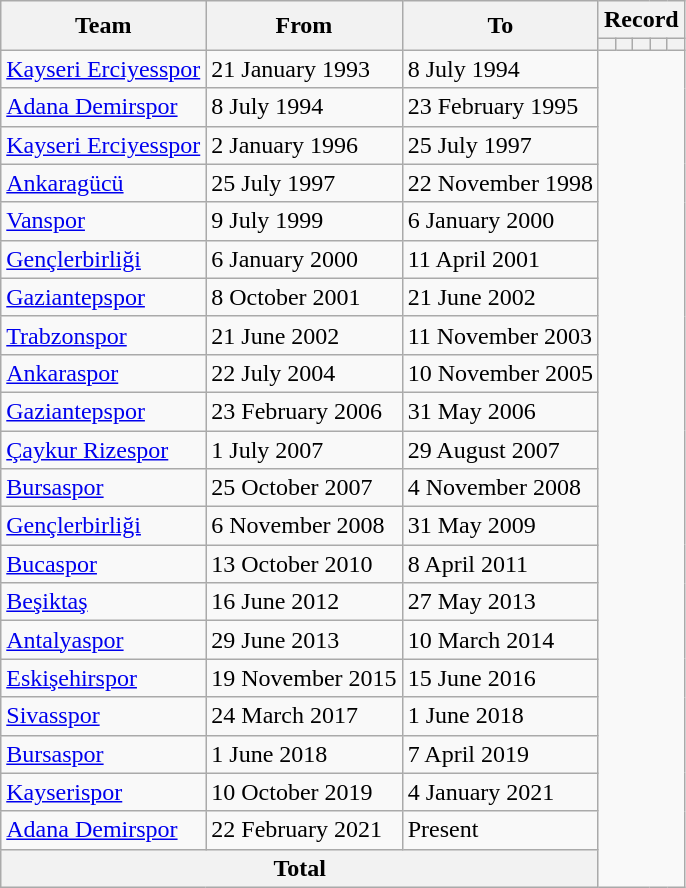<table class="wikitable" style="text-align: center">
<tr>
<th rowspan="2">Team</th>
<th rowspan="2">From</th>
<th rowspan="2">To</th>
<th colspan="8">Record</th>
</tr>
<tr>
<th></th>
<th></th>
<th></th>
<th></th>
<th></th>
</tr>
<tr>
<td align="left"><a href='#'>Kayseri Erciyesspor</a></td>
<td align="left">21 January 1993</td>
<td align="left">8 July 1994<br></td>
</tr>
<tr>
<td align="left"><a href='#'>Adana Demirspor</a></td>
<td align="left">8 July 1994</td>
<td align="left">23 February 1995<br></td>
</tr>
<tr>
<td align="left"><a href='#'>Kayseri Erciyesspor</a></td>
<td align="left">2 January 1996</td>
<td align="left">25 July 1997<br></td>
</tr>
<tr>
<td align="left"><a href='#'>Ankaragücü</a></td>
<td align="left">25 July 1997</td>
<td align="left">22 November 1998<br></td>
</tr>
<tr>
<td align="left"><a href='#'>Vanspor</a></td>
<td align="left">9 July 1999</td>
<td align="left">6 January 2000<br></td>
</tr>
<tr>
<td align="left"><a href='#'>Gençlerbirliği</a></td>
<td align="left">6 January 2000</td>
<td align="left">11 April 2001<br></td>
</tr>
<tr>
<td align=left><a href='#'>Gaziantepspor</a></td>
<td align="left">8 October 2001</td>
<td align="left">21 June 2002<br></td>
</tr>
<tr>
<td align=left><a href='#'>Trabzonspor</a></td>
<td align="left">21 June 2002</td>
<td align="left">11 November 2003<br></td>
</tr>
<tr>
<td align=left><a href='#'>Ankaraspor</a></td>
<td align="left">22 July 2004</td>
<td align="left">10 November 2005<br></td>
</tr>
<tr>
<td align=left><a href='#'>Gaziantepspor</a></td>
<td align="left">23 February 2006</td>
<td align="left">31 May 2006<br></td>
</tr>
<tr>
<td align="left"><a href='#'>Çaykur Rizespor</a></td>
<td align="left">1 July 2007</td>
<td align="left">29 August 2007<br></td>
</tr>
<tr>
<td align="left"><a href='#'>Bursaspor</a></td>
<td align="left">25 October 2007</td>
<td align="left">4 November 2008<br></td>
</tr>
<tr>
<td align="left"><a href='#'>Gençlerbirliği</a></td>
<td align="left">6 November 2008</td>
<td align="left">31 May 2009<br></td>
</tr>
<tr>
<td align="left"><a href='#'>Bucaspor</a></td>
<td align="left">13 October 2010</td>
<td align="left">8 April 2011<br></td>
</tr>
<tr>
<td align="left"><a href='#'>Beşiktaş</a></td>
<td align="left">16 June 2012</td>
<td align="left">27 May 2013<br></td>
</tr>
<tr>
<td align="left"><a href='#'>Antalyaspor</a></td>
<td align="left">29 June 2013</td>
<td align="left">10 March 2014<br></td>
</tr>
<tr>
<td align="left"><a href='#'>Eskişehirspor</a></td>
<td align="left">19 November 2015</td>
<td align="left">15 June 2016<br></td>
</tr>
<tr>
<td align="left"><a href='#'>Sivasspor</a></td>
<td align="left">24 March 2017</td>
<td align="left">1 June 2018<br></td>
</tr>
<tr>
<td align="left"><a href='#'>Bursaspor</a></td>
<td align="left">1 June 2018</td>
<td align="left">7 April 2019<br></td>
</tr>
<tr>
<td align="left"><a href='#'>Kayserispor</a></td>
<td align="left">10 October  2019</td>
<td align="left">4 January 2021<br></td>
</tr>
<tr>
<td align="left"><a href='#'>Adana Demirspor</a></td>
<td align="left">22 February  2021</td>
<td align="left">Present<br></td>
</tr>
<tr>
<th colspan="3">Total<br></th>
</tr>
</table>
